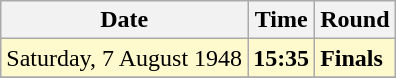<table class="wikitable">
<tr>
<th>Date</th>
<th>Time</th>
<th>Round</th>
</tr>
<tr>
<td style=background:lemonchiffon>Saturday, 7 August 1948</td>
<td style=background:lemonchiffon><strong>15:35</strong></td>
<td style=background:lemonchiffon><strong>Finals</strong></td>
</tr>
<tr>
</tr>
</table>
